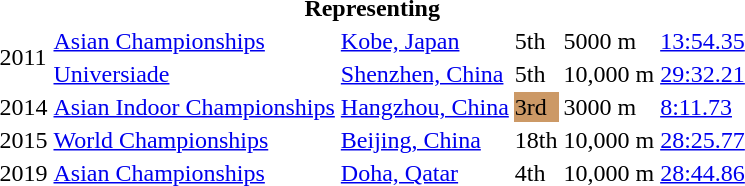<table>
<tr>
<th colspan="6">Representing </th>
</tr>
<tr>
<td rowspan=2>2011</td>
<td><a href='#'>Asian Championships</a></td>
<td><a href='#'>Kobe, Japan</a></td>
<td>5th</td>
<td>5000 m</td>
<td><a href='#'>13:54.35</a></td>
</tr>
<tr>
<td><a href='#'>Universiade</a></td>
<td><a href='#'>Shenzhen, China</a></td>
<td>5th</td>
<td>10,000 m</td>
<td><a href='#'>29:32.21</a></td>
</tr>
<tr>
<td>2014</td>
<td><a href='#'>Asian Indoor Championships</a></td>
<td><a href='#'>Hangzhou, China</a></td>
<td bgcolor=cc9966>3rd</td>
<td>3000 m</td>
<td><a href='#'>8:11.73</a></td>
</tr>
<tr>
<td>2015</td>
<td><a href='#'>World Championships</a></td>
<td><a href='#'>Beijing, China</a></td>
<td>18th</td>
<td>10,000 m</td>
<td><a href='#'>28:25.77</a></td>
</tr>
<tr>
<td>2019</td>
<td><a href='#'>Asian Championships</a></td>
<td><a href='#'>Doha, Qatar</a></td>
<td>4th</td>
<td>10,000 m</td>
<td><a href='#'>28:44.86</a></td>
</tr>
</table>
